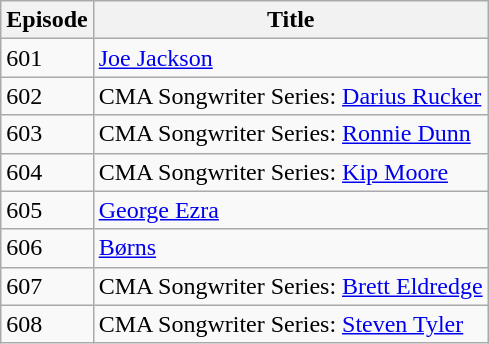<table class = "wikitable">
<tr>
<th>Episode</th>
<th>Title</th>
</tr>
<tr>
<td>601</td>
<td><a href='#'>Joe Jackson</a></td>
</tr>
<tr>
<td>602</td>
<td>CMA Songwriter Series: <a href='#'>Darius Rucker</a></td>
</tr>
<tr>
<td>603</td>
<td>CMA Songwriter Series: <a href='#'>Ronnie Dunn</a></td>
</tr>
<tr>
<td>604</td>
<td>CMA Songwriter Series: <a href='#'>Kip Moore</a></td>
</tr>
<tr>
<td>605</td>
<td><a href='#'>George Ezra</a></td>
</tr>
<tr>
<td>606</td>
<td><a href='#'>Børns</a></td>
</tr>
<tr>
<td>607</td>
<td>CMA Songwriter Series: <a href='#'>Brett Eldredge</a></td>
</tr>
<tr>
<td>608</td>
<td>CMA Songwriter Series: <a href='#'>Steven Tyler</a></td>
</tr>
</table>
